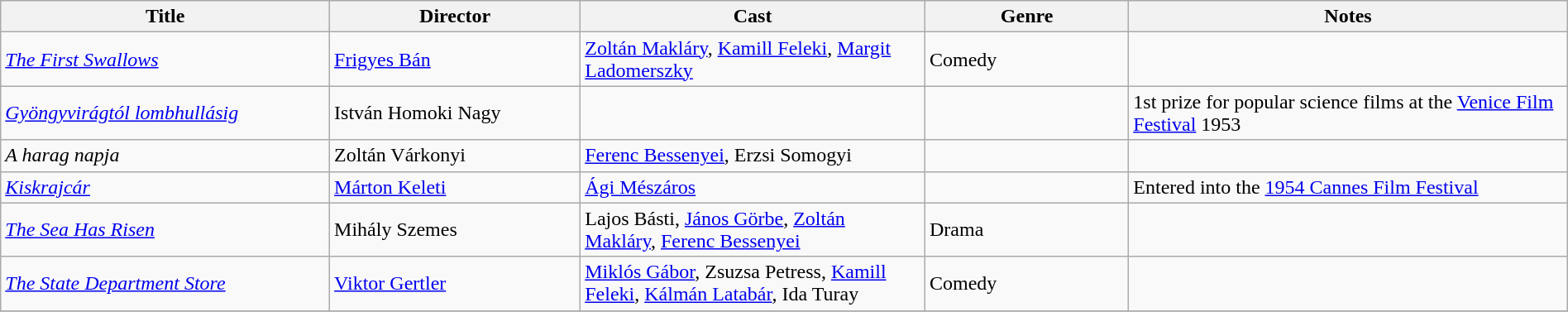<table class="wikitable" width= "100%">
<tr>
<th width=21%>Title</th>
<th width=16%>Director</th>
<th width=22%>Cast</th>
<th width=13%>Genre</th>
<th width=28%>Notes</th>
</tr>
<tr>
<td><em><a href='#'>The First Swallows</a></em></td>
<td><a href='#'>Frigyes Bán</a></td>
<td><a href='#'>Zoltán Makláry</a>, <a href='#'>Kamill Feleki</a>, <a href='#'>Margit Ladomerszky</a></td>
<td>Comedy</td>
<td></td>
</tr>
<tr>
<td><em><a href='#'>Gyöngyvirágtól lombhullásig</a></em></td>
<td>István Homoki Nagy</td>
<td></td>
<td></td>
<td>1st prize for popular science films at the <a href='#'>Venice Film Festival</a> 1953</td>
</tr>
<tr>
<td><em>A harag napja</em></td>
<td>Zoltán Várkonyi</td>
<td><a href='#'>Ferenc Bessenyei</a>, Erzsi Somogyi</td>
<td></td>
<td></td>
</tr>
<tr>
<td><em><a href='#'>Kiskrajcár</a></em></td>
<td><a href='#'>Márton Keleti</a></td>
<td><a href='#'>Ági Mészáros</a></td>
<td></td>
<td>Entered into the <a href='#'>1954 Cannes Film Festival</a></td>
</tr>
<tr>
<td><em><a href='#'>The Sea Has Risen</a></em></td>
<td>Mihály Szemes</td>
<td>Lajos Básti, <a href='#'>János Görbe</a>, <a href='#'>Zoltán Makláry</a>, <a href='#'>Ferenc Bessenyei</a></td>
<td>Drama</td>
<td></td>
</tr>
<tr>
<td><em><a href='#'>The State Department Store</a></em></td>
<td><a href='#'>Viktor Gertler</a></td>
<td><a href='#'>Miklós Gábor</a>, Zsuzsa Petress, <a href='#'>Kamill Feleki</a>, <a href='#'>Kálmán Latabár</a>, Ida Turay</td>
<td>Comedy</td>
<td></td>
</tr>
<tr>
</tr>
</table>
